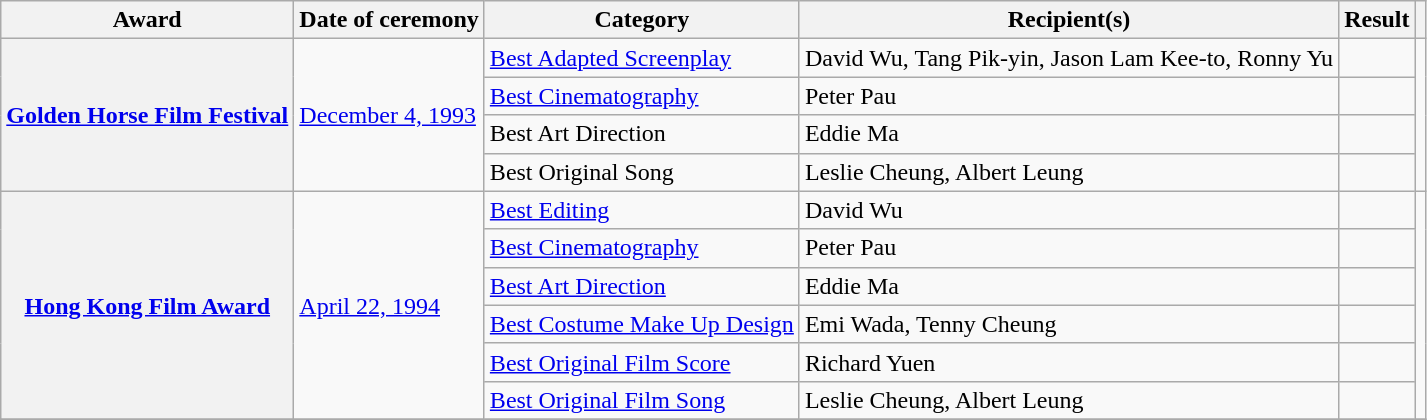<table class="wikitable plainrowheaders sortable">
<tr>
<th scope="col">Award</th>
<th scope="col">Date of ceremony</th>
<th scope="col">Category</th>
<th scope="col">Recipient(s)</th>
<th scope="col">Result</th>
<th scope="col" class="unsortable"></th>
</tr>
<tr>
<th scope="row" rowspan="4"><a href='#'>Golden Horse Film Festival</a></th>
<td rowspan="4"><a href='#'>December 4, 1993</a></td>
<td><a href='#'>Best Adapted Screenplay</a></td>
<td>David Wu, Tang Pik-yin, Jason Lam Kee-to, Ronny Yu</td>
<td></td>
<td rowspan="4" style="text-align:center;"></td>
</tr>
<tr>
<td><a href='#'>Best Cinematography</a></td>
<td>Peter Pau</td>
<td></td>
</tr>
<tr>
<td>Best Art Direction</td>
<td>Eddie Ma</td>
<td></td>
</tr>
<tr>
<td>Best Original Song</td>
<td>Leslie Cheung, Albert Leung</td>
<td></td>
</tr>
<tr>
<th scope="row" rowspan="6"><a href='#'>Hong Kong Film Award</a></th>
<td rowspan="6"><a href='#'>April 22, 1994</a></td>
<td><a href='#'>Best Editing</a></td>
<td>David Wu</td>
<td></td>
<td rowspan="6" style="text-align:center;"></td>
</tr>
<tr>
<td><a href='#'>Best Cinematography</a></td>
<td>Peter Pau</td>
<td></td>
</tr>
<tr>
<td><a href='#'>Best Art Direction</a></td>
<td>Eddie Ma</td>
<td></td>
</tr>
<tr>
<td><a href='#'>Best Costume Make Up Design</a></td>
<td>Emi Wada, Tenny Cheung</td>
<td></td>
</tr>
<tr>
<td><a href='#'>Best Original Film Score</a></td>
<td>Richard Yuen</td>
<td></td>
</tr>
<tr>
<td><a href='#'>Best Original Film Song</a></td>
<td>Leslie Cheung, Albert Leung</td>
<td></td>
</tr>
<tr>
</tr>
</table>
